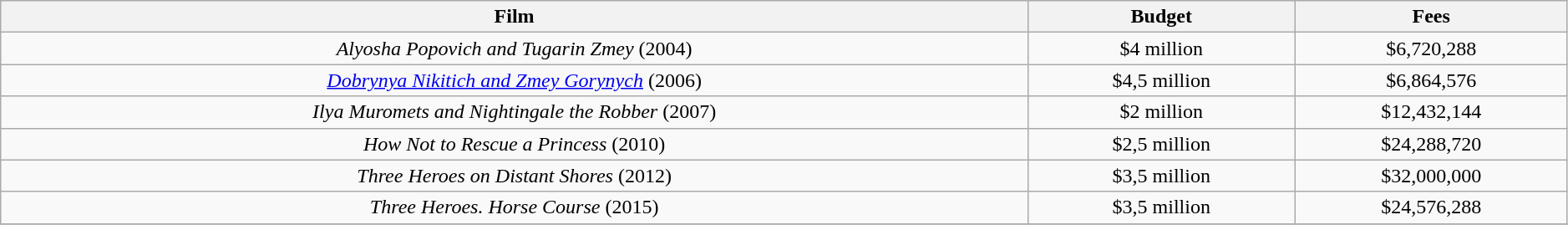<table class="wikitable" width=99% border="1" style="text-align: center;">
<tr>
<th>Film</th>
<th>Budget</th>
<th>Fees</th>
</tr>
<tr>
<td><em>Alyosha Popovich and Tugarin Zmey</em> (2004)</td>
<td>$4 million</td>
<td>$6,720,288</td>
</tr>
<tr>
<td><em><a href='#'>Dobrynya Nikitich and Zmey Gorynych</a></em> (2006)</td>
<td>$4,5 million</td>
<td>$6,864,576</td>
</tr>
<tr>
<td><em>Ilya Muromets and Nightingale the Robber</em> (2007)</td>
<td>$2 million</td>
<td>$12,432,144</td>
</tr>
<tr>
<td><em>How Not to Rescue a Princess</em> (2010)</td>
<td>$2,5 million</td>
<td>$24,288,720</td>
</tr>
<tr>
<td><em>Three Heroes on Distant Shores</em> (2012)</td>
<td>$3,5 million</td>
<td>$32,000,000</td>
</tr>
<tr>
<td><em>Three Heroes. Horse Course</em> (2015)</td>
<td>$3,5 million</td>
<td>$24,576,288</td>
</tr>
<tr>
</tr>
</table>
